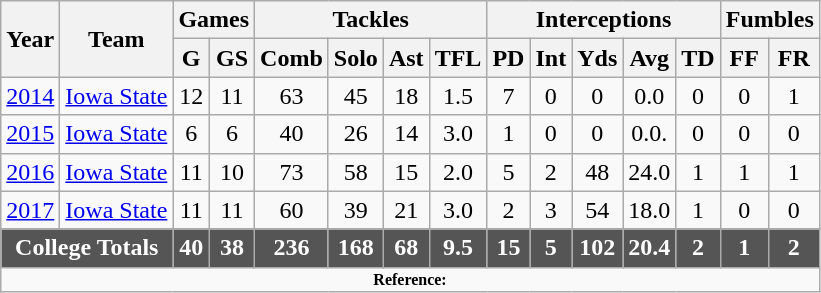<table class="wikitable" style="text-align:center;">
<tr>
<th rowspan="2">Year</th>
<th rowspan="2">Team</th>
<th colspan="2">Games</th>
<th colspan="4">Tackles</th>
<th colspan="5">Interceptions</th>
<th colspan="2">Fumbles</th>
</tr>
<tr>
<th>G</th>
<th>GS</th>
<th>Comb</th>
<th>Solo</th>
<th>Ast</th>
<th>TFL</th>
<th>PD</th>
<th>Int</th>
<th>Yds</th>
<th>Avg</th>
<th>TD</th>
<th>FF</th>
<th>FR</th>
</tr>
<tr>
<td><a href='#'>2014</a></td>
<td><a href='#'>Iowa State</a></td>
<td>12</td>
<td>11</td>
<td>63</td>
<td>45</td>
<td>18</td>
<td>1.5</td>
<td>7</td>
<td>0</td>
<td>0</td>
<td>0.0</td>
<td>0</td>
<td>0</td>
<td>1</td>
</tr>
<tr>
<td><a href='#'>2015</a></td>
<td><a href='#'>Iowa State</a></td>
<td>6</td>
<td>6</td>
<td>40</td>
<td>26</td>
<td>14</td>
<td>3.0</td>
<td>1</td>
<td>0</td>
<td>0</td>
<td>0.0.</td>
<td>0</td>
<td>0</td>
<td>0</td>
</tr>
<tr>
<td><a href='#'>2016</a></td>
<td><a href='#'>Iowa State</a></td>
<td>11</td>
<td>10</td>
<td>73</td>
<td>58</td>
<td>15</td>
<td>2.0</td>
<td>5</td>
<td>2</td>
<td>48</td>
<td>24.0</td>
<td>1</td>
<td>1</td>
<td>1</td>
</tr>
<tr>
<td><a href='#'>2017</a></td>
<td><a href='#'>Iowa State</a></td>
<td>11</td>
<td>11</td>
<td>60</td>
<td>39</td>
<td>21</td>
<td>3.0</td>
<td>2</td>
<td>3</td>
<td>54</td>
<td>18.0</td>
<td>1</td>
<td>0</td>
<td>0</td>
</tr>
<tr>
</tr>
<tr style="background:#555; font-weight:bold; color:white;">
<td colspan=2>College Totals</td>
<td>40</td>
<td>38</td>
<td>236</td>
<td>168</td>
<td>68</td>
<td>9.5</td>
<td>15</td>
<td>5</td>
<td>102</td>
<td>20.4</td>
<td>2</td>
<td>1</td>
<td>2</td>
</tr>
<tr>
<td colspan="16"  style="font-size:8pt; text-align:center;"><strong>Reference:</strong></td>
</tr>
</table>
